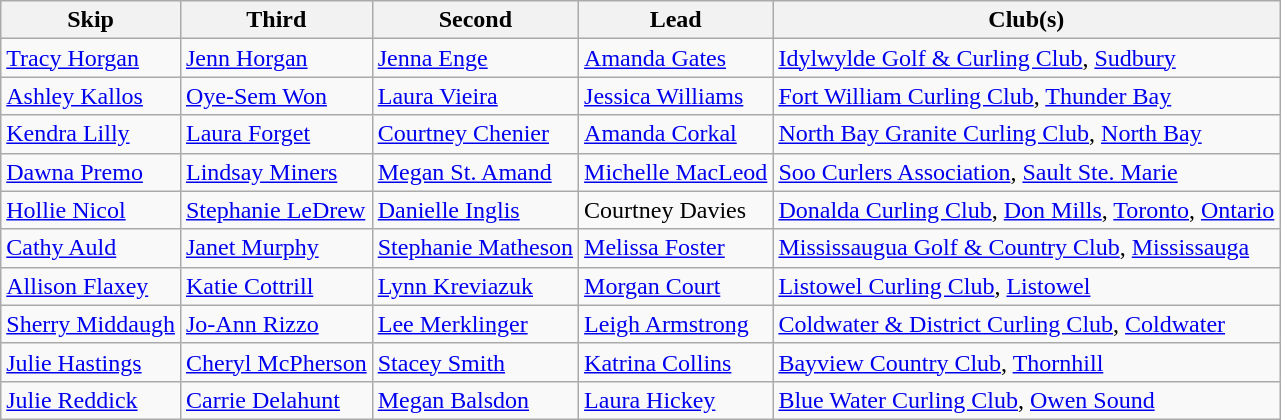<table class="wikitable" border="1">
<tr>
<th>Skip</th>
<th>Third</th>
<th>Second</th>
<th>Lead</th>
<th>Club(s)</th>
</tr>
<tr>
<td><a href='#'>Tracy Horgan</a></td>
<td><a href='#'>Jenn Horgan</a></td>
<td><a href='#'>Jenna Enge</a></td>
<td><a href='#'>Amanda Gates</a></td>
<td><a href='#'>Idylwylde Golf & Curling Club</a>, <a href='#'>Sudbury</a></td>
</tr>
<tr>
<td><a href='#'>Ashley Kallos</a></td>
<td><a href='#'>Oye-Sem Won</a></td>
<td><a href='#'>Laura Vieira</a></td>
<td><a href='#'>Jessica Williams</a></td>
<td><a href='#'>Fort William Curling Club</a>, <a href='#'>Thunder Bay</a></td>
</tr>
<tr>
<td><a href='#'>Kendra Lilly</a></td>
<td><a href='#'>Laura Forget</a></td>
<td><a href='#'>Courtney Chenier</a></td>
<td><a href='#'>Amanda Corkal</a></td>
<td><a href='#'>North Bay Granite Curling Club</a>, <a href='#'>North Bay</a></td>
</tr>
<tr>
<td><a href='#'>Dawna Premo</a></td>
<td><a href='#'>Lindsay Miners</a></td>
<td><a href='#'>Megan St. Amand</a></td>
<td><a href='#'>Michelle MacLeod</a></td>
<td><a href='#'>Soo Curlers Association</a>, <a href='#'>Sault Ste. Marie</a></td>
</tr>
<tr>
<td><a href='#'>Hollie Nicol</a></td>
<td><a href='#'>Stephanie LeDrew</a></td>
<td><a href='#'>Danielle Inglis</a></td>
<td>Courtney Davies</td>
<td><a href='#'>Donalda Curling Club</a>, <a href='#'>Don Mills</a>, <a href='#'>Toronto</a>, <a href='#'>Ontario</a></td>
</tr>
<tr>
<td><a href='#'>Cathy Auld</a></td>
<td><a href='#'>Janet Murphy</a></td>
<td><a href='#'>Stephanie Matheson</a></td>
<td><a href='#'>Melissa Foster</a></td>
<td><a href='#'>Mississaugua Golf & Country Club</a>, <a href='#'>Mississauga</a></td>
</tr>
<tr>
<td><a href='#'>Allison Flaxey</a></td>
<td><a href='#'>Katie Cottrill</a></td>
<td><a href='#'>Lynn Kreviazuk</a></td>
<td><a href='#'>Morgan Court</a></td>
<td><a href='#'>Listowel Curling Club</a>, <a href='#'>Listowel</a></td>
</tr>
<tr>
<td><a href='#'>Sherry Middaugh</a></td>
<td><a href='#'>Jo-Ann Rizzo</a></td>
<td><a href='#'>Lee Merklinger</a></td>
<td><a href='#'>Leigh Armstrong</a></td>
<td><a href='#'>Coldwater & District Curling Club</a>, <a href='#'>Coldwater</a></td>
</tr>
<tr>
<td><a href='#'>Julie Hastings</a></td>
<td><a href='#'>Cheryl McPherson</a></td>
<td><a href='#'>Stacey Smith</a></td>
<td><a href='#'>Katrina Collins</a></td>
<td><a href='#'>Bayview Country Club</a>, <a href='#'>Thornhill</a></td>
</tr>
<tr>
<td><a href='#'>Julie Reddick</a></td>
<td><a href='#'>Carrie Delahunt</a></td>
<td><a href='#'>Megan Balsdon</a></td>
<td><a href='#'>Laura Hickey</a></td>
<td><a href='#'>Blue Water Curling Club</a>, <a href='#'>Owen Sound</a></td>
</tr>
</table>
